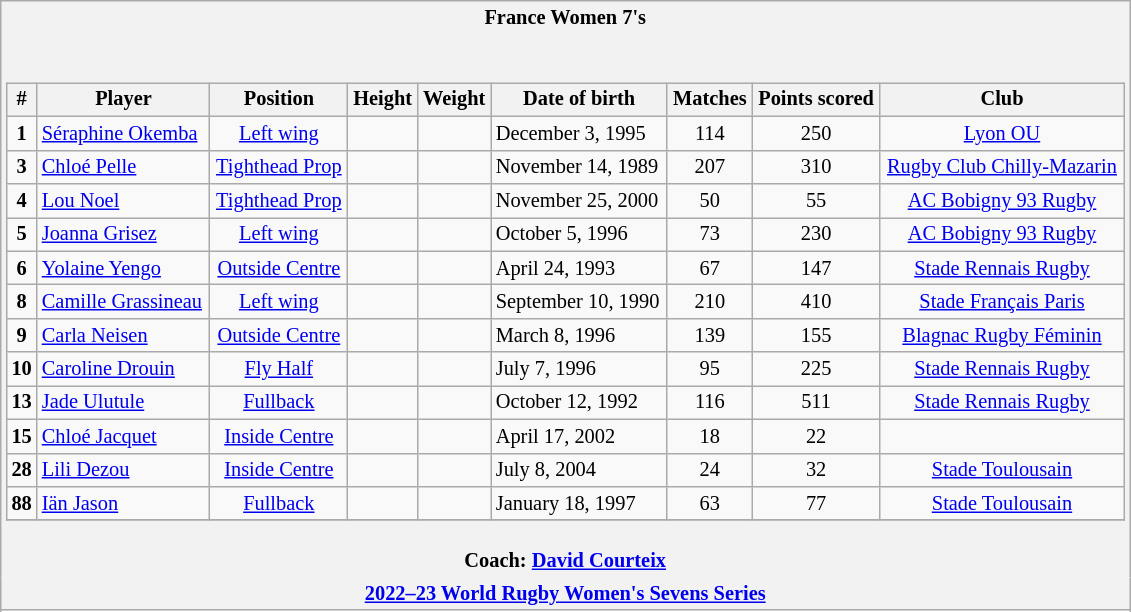<table class="wikitable" style="font-size:85%;">
<tr>
<th style="border: 0;"> France Women 7's</th>
</tr>
<tr>
<td style="background: #f2f2f2; border: 0; text-align: center;"><br><table class="wikitable sortable" style="width:100%;">
<tr bgcolor="#efefef">
<th rowspan=>#</th>
<th rowspan=>Player</th>
<th rowspan=>Position</th>
<th rowspan=>Height</th>
<th rowspan=>Weight</th>
<th rowspan=>Date of birth</th>
<th rowspan=>Matches</th>
<th rowspan=>Points scored</th>
<th rowspan=>Club</th>
</tr>
<tr>
<td><strong>1</strong></td>
<td align="left"><a href='#'>Séraphine Okemba</a></td>
<td><a href='#'>Left wing</a></td>
<td align="left"></td>
<td align="left"></td>
<td align="left">December 3, 1995</td>
<td>114</td>
<td>250</td>
<td><a href='#'>Lyon OU</a></td>
</tr>
<tr>
<td><strong>3</strong></td>
<td align="left"><a href='#'>Chloé Pelle</a></td>
<td><a href='#'>Tighthead Prop</a></td>
<td align="left"></td>
<td align="left"></td>
<td align="left">November 14, 1989</td>
<td>207</td>
<td>310</td>
<td><a href='#'>Rugby Club Chilly-Mazarin</a></td>
</tr>
<tr>
<td><strong>4</strong></td>
<td align="left"><a href='#'>Lou Noel</a></td>
<td><a href='#'>Tighthead Prop</a></td>
<td align="left"></td>
<td align="left"></td>
<td align="left">November 25, 2000</td>
<td>50</td>
<td>55</td>
<td><a href='#'>AC Bobigny 93 Rugby</a></td>
</tr>
<tr>
<td><strong>5</strong></td>
<td align="left"><a href='#'>Joanna Grisez</a></td>
<td><a href='#'>Left wing</a></td>
<td align="left"></td>
<td align="left"></td>
<td align="left">October 5, 1996</td>
<td>73</td>
<td>230</td>
<td><a href='#'>AC Bobigny 93 Rugby</a></td>
</tr>
<tr>
<td><strong>6</strong></td>
<td align="left"><a href='#'>Yolaine Yengo</a></td>
<td><a href='#'>Outside Centre</a></td>
<td align="left"></td>
<td align="left"></td>
<td align="left">April 24, 1993</td>
<td>67</td>
<td>147</td>
<td><a href='#'>Stade Rennais Rugby</a></td>
</tr>
<tr>
<td><strong>8</strong></td>
<td align="left"><a href='#'>Camille Grassineau</a></td>
<td><a href='#'>Left wing</a></td>
<td align="left"></td>
<td align="left"></td>
<td align="left">September 10, 1990</td>
<td>210</td>
<td>410</td>
<td><a href='#'>Stade Français Paris</a></td>
</tr>
<tr>
<td><strong>9</strong></td>
<td align="left"><a href='#'>Carla Neisen</a></td>
<td><a href='#'>Outside Centre</a></td>
<td align="left"></td>
<td align="left"></td>
<td align="left">March 8, 1996</td>
<td>139</td>
<td>155</td>
<td><a href='#'>Blagnac Rugby Féminin</a></td>
</tr>
<tr>
<td><strong>10</strong></td>
<td align="left"><a href='#'>Caroline Drouin</a></td>
<td><a href='#'>Fly Half</a></td>
<td align="left"></td>
<td align="left"></td>
<td align="left">July 7, 1996</td>
<td>95</td>
<td>225</td>
<td><a href='#'>Stade Rennais Rugby</a></td>
</tr>
<tr>
<td><strong>13</strong></td>
<td align="left"><a href='#'>Jade Ulutule</a></td>
<td><a href='#'>Fullback</a></td>
<td align="left"></td>
<td align="left"></td>
<td align="left">October 12, 1992</td>
<td>116</td>
<td>511</td>
<td><a href='#'>Stade Rennais Rugby</a></td>
</tr>
<tr>
<td><strong>15</strong></td>
<td align="left"><a href='#'>Chloé Jacquet</a></td>
<td><a href='#'>Inside Centre</a></td>
<td align="left"></td>
<td align="left"></td>
<td align="left">April 17, 2002</td>
<td>18</td>
<td>22</td>
<td></td>
</tr>
<tr>
<td><strong>28</strong></td>
<td align="left"><a href='#'>Lili Dezou</a></td>
<td><a href='#'>Inside Centre</a></td>
<td align="left"></td>
<td align="left"></td>
<td align="left">July 8, 2004</td>
<td>24</td>
<td>32</td>
<td><a href='#'>Stade Toulousain</a></td>
</tr>
<tr>
<td><strong>88</strong></td>
<td align="left"><a href='#'>Iän Jason</a></td>
<td><a href='#'>Fullback</a></td>
<td align="left"></td>
<td align="left"></td>
<td align="left">January 18, 1997</td>
<td>63</td>
<td>77</td>
<td><a href='#'>Stade Toulousain</a></td>
</tr>
<tr>
</tr>
</table>
</td>
</tr>
<tr>
<th style="border: 0;">Coach: <a href='#'>David Courteix</a></th>
</tr>
<tr>
<th style="border: 0;"><a href='#'>2022–23 World Rugby Women's Sevens Series</a></th>
</tr>
<tr>
</tr>
</table>
